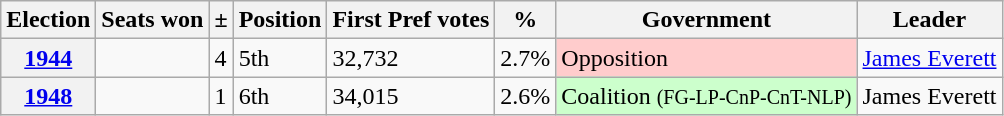<table class="wikitable">
<tr>
<th>Election</th>
<th>Seats won</th>
<th>±</th>
<th>Position</th>
<th>First Pref votes</th>
<th>%</th>
<th>Government</th>
<th>Leader</th>
</tr>
<tr>
<th><a href='#'>1944</a></th>
<td></td>
<td>4</td>
<td>5th</td>
<td>32,732</td>
<td>2.7%</td>
<td style="background-color:#FFCCCC">Opposition</td>
<td><a href='#'>James Everett</a></td>
</tr>
<tr>
<th><a href='#'>1948</a></th>
<td></td>
<td>1</td>
<td>6th</td>
<td>34,015</td>
<td>2.6%</td>
<td style="background-color:#CCFFCC">Coalition <small>(FG-LP-CnP-CnT-NLP)</small></td>
<td>James Everett</td>
</tr>
</table>
